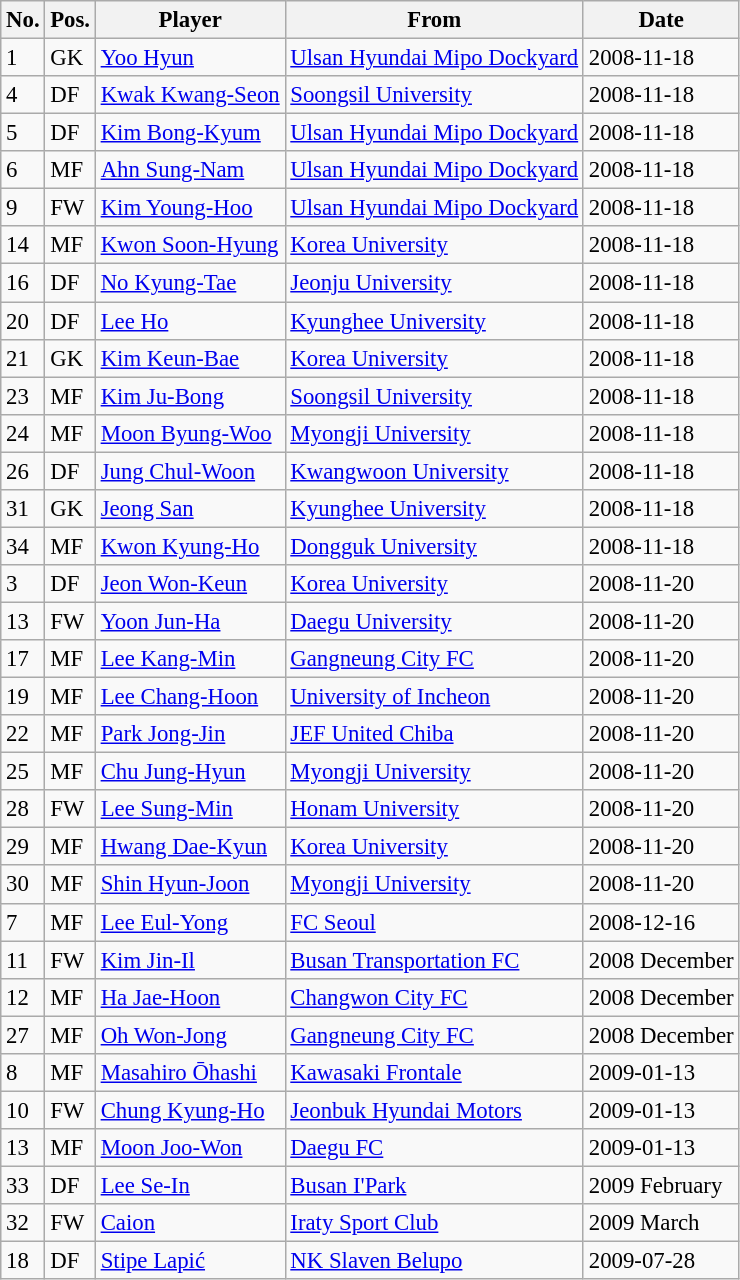<table class="wikitable" style="font-size:95%;">
<tr>
<th width=20px>No.</th>
<th width=20px>Pos.</th>
<th>Player</th>
<th>From</th>
<th>Date</th>
</tr>
<tr>
<td>1</td>
<td>GK</td>
<td> <a href='#'>Yoo Hyun</a></td>
<td> <a href='#'>Ulsan Hyundai Mipo Dockyard</a></td>
<td>2008-11-18</td>
</tr>
<tr>
<td>4</td>
<td>DF</td>
<td> <a href='#'>Kwak Kwang-Seon</a></td>
<td> <a href='#'>Soongsil University</a></td>
<td>2008-11-18</td>
</tr>
<tr>
<td>5</td>
<td>DF</td>
<td> <a href='#'>Kim Bong-Kyum</a></td>
<td> <a href='#'>Ulsan Hyundai Mipo Dockyard</a></td>
<td>2008-11-18</td>
</tr>
<tr>
<td>6</td>
<td>MF</td>
<td> <a href='#'>Ahn Sung-Nam</a></td>
<td> <a href='#'>Ulsan Hyundai Mipo Dockyard</a></td>
<td>2008-11-18</td>
</tr>
<tr>
<td>9</td>
<td>FW</td>
<td> <a href='#'>Kim Young-Hoo</a></td>
<td> <a href='#'>Ulsan Hyundai Mipo Dockyard</a></td>
<td>2008-11-18</td>
</tr>
<tr>
<td>14</td>
<td>MF</td>
<td> <a href='#'>Kwon Soon-Hyung</a></td>
<td> <a href='#'>Korea University</a></td>
<td>2008-11-18</td>
</tr>
<tr>
<td>16</td>
<td>DF</td>
<td> <a href='#'>No Kyung-Tae</a></td>
<td> <a href='#'>Jeonju University</a></td>
<td>2008-11-18</td>
</tr>
<tr>
<td>20</td>
<td>DF</td>
<td> <a href='#'>Lee Ho</a></td>
<td> <a href='#'>Kyunghee University</a></td>
<td>2008-11-18</td>
</tr>
<tr>
<td>21</td>
<td>GK</td>
<td> <a href='#'>Kim Keun-Bae</a></td>
<td> <a href='#'>Korea University</a></td>
<td>2008-11-18</td>
</tr>
<tr>
<td>23</td>
<td>MF</td>
<td> <a href='#'>Kim Ju-Bong</a></td>
<td> <a href='#'>Soongsil University</a></td>
<td>2008-11-18</td>
</tr>
<tr>
<td>24</td>
<td>MF</td>
<td> <a href='#'>Moon Byung-Woo</a></td>
<td> <a href='#'>Myongji University</a></td>
<td>2008-11-18</td>
</tr>
<tr>
<td>26</td>
<td>DF</td>
<td> <a href='#'>Jung Chul-Woon</a></td>
<td> <a href='#'>Kwangwoon University</a></td>
<td>2008-11-18</td>
</tr>
<tr>
<td>31</td>
<td>GK</td>
<td> <a href='#'>Jeong San</a></td>
<td> <a href='#'>Kyunghee University</a></td>
<td>2008-11-18</td>
</tr>
<tr>
<td>34</td>
<td>MF</td>
<td> <a href='#'>Kwon Kyung-Ho</a></td>
<td> <a href='#'>Dongguk University</a></td>
<td>2008-11-18</td>
</tr>
<tr>
<td>3</td>
<td>DF</td>
<td> <a href='#'>Jeon Won-Keun</a></td>
<td> <a href='#'>Korea University</a></td>
<td>2008-11-20</td>
</tr>
<tr>
<td>13</td>
<td>FW</td>
<td> <a href='#'>Yoon Jun-Ha</a></td>
<td> <a href='#'>Daegu University</a></td>
<td>2008-11-20</td>
</tr>
<tr>
<td>17</td>
<td>MF</td>
<td> <a href='#'>Lee Kang-Min</a></td>
<td> <a href='#'>Gangneung City FC</a></td>
<td>2008-11-20</td>
</tr>
<tr>
<td>19</td>
<td>MF</td>
<td> <a href='#'>Lee Chang-Hoon</a></td>
<td> <a href='#'>University of Incheon</a></td>
<td>2008-11-20</td>
</tr>
<tr>
<td>22</td>
<td>MF</td>
<td> <a href='#'>Park Jong-Jin</a></td>
<td> <a href='#'>JEF United Chiba</a></td>
<td>2008-11-20</td>
</tr>
<tr>
<td>25</td>
<td>MF</td>
<td> <a href='#'>Chu Jung-Hyun</a></td>
<td> <a href='#'>Myongji University</a></td>
<td>2008-11-20</td>
</tr>
<tr>
<td>28</td>
<td>FW</td>
<td> <a href='#'>Lee Sung-Min</a></td>
<td> <a href='#'>Honam University</a></td>
<td>2008-11-20</td>
</tr>
<tr>
<td>29</td>
<td>MF</td>
<td> <a href='#'>Hwang Dae-Kyun</a></td>
<td> <a href='#'>Korea University</a></td>
<td>2008-11-20</td>
</tr>
<tr>
<td>30</td>
<td>MF</td>
<td> <a href='#'>Shin Hyun-Joon</a></td>
<td> <a href='#'>Myongji University</a></td>
<td>2008-11-20</td>
</tr>
<tr>
<td>7</td>
<td>MF</td>
<td> <a href='#'>Lee Eul-Yong</a></td>
<td> <a href='#'>FC Seoul</a></td>
<td>2008-12-16</td>
</tr>
<tr>
<td>11</td>
<td>FW</td>
<td> <a href='#'>Kim Jin-Il</a></td>
<td> <a href='#'>Busan Transportation FC</a></td>
<td>2008 December</td>
</tr>
<tr>
<td>12</td>
<td>MF</td>
<td> <a href='#'>Ha Jae-Hoon</a></td>
<td> <a href='#'>Changwon City FC</a></td>
<td>2008 December</td>
</tr>
<tr>
<td>27</td>
<td>MF</td>
<td> <a href='#'>Oh Won-Jong</a></td>
<td> <a href='#'>Gangneung City FC</a></td>
<td>2008 December</td>
</tr>
<tr>
<td>8</td>
<td>MF</td>
<td> <a href='#'>Masahiro Ōhashi</a></td>
<td> <a href='#'>Kawasaki Frontale</a></td>
<td>2009-01-13</td>
</tr>
<tr>
<td>10</td>
<td>FW</td>
<td> <a href='#'>Chung Kyung-Ho</a></td>
<td> <a href='#'>Jeonbuk Hyundai Motors</a></td>
<td>2009-01-13</td>
</tr>
<tr>
<td>13</td>
<td>MF</td>
<td> <a href='#'>Moon Joo-Won</a></td>
<td> <a href='#'>Daegu FC</a></td>
<td>2009-01-13</td>
</tr>
<tr>
<td>33</td>
<td>DF</td>
<td> <a href='#'>Lee Se-In</a></td>
<td> <a href='#'>Busan I'Park</a></td>
<td>2009 February</td>
</tr>
<tr>
<td>32</td>
<td>FW</td>
<td> <a href='#'>Caion</a></td>
<td> <a href='#'>Iraty Sport Club</a></td>
<td>2009 March</td>
</tr>
<tr>
<td>18</td>
<td>DF</td>
<td> <a href='#'>Stipe Lapić</a></td>
<td> <a href='#'>NK Slaven Belupo</a></td>
<td>2009-07-28</td>
</tr>
</table>
